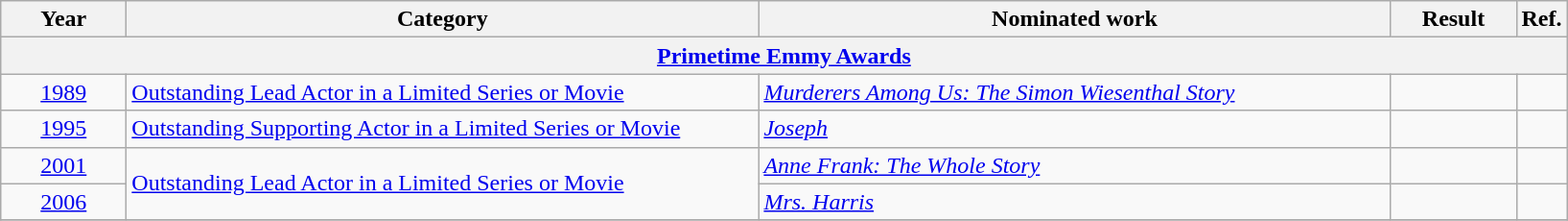<table class=wikitable>
<tr>
<th scope="col" style="width:5em;">Year</th>
<th scope="col" style="width:27em;">Category</th>
<th scope="col" style="width:27em;">Nominated work</th>
<th scope="col" style="width:5em;">Result</th>
<th>Ref.</th>
</tr>
<tr>
<th colspan=5><a href='#'>Primetime Emmy Awards</a></th>
</tr>
<tr>
<td style="text-align:center;"><a href='#'>1989</a></td>
<td><a href='#'>Outstanding Lead Actor in a Limited Series or Movie</a></td>
<td><em><a href='#'>Murderers Among Us: The Simon Wiesenthal Story</a></em></td>
<td></td>
<td style="text-align:center;"></td>
</tr>
<tr>
<td style="text-align:center;"><a href='#'>1995</a></td>
<td><a href='#'>Outstanding Supporting Actor in a Limited Series or Movie</a></td>
<td><em><a href='#'>Joseph</a></em></td>
<td></td>
<td style="text-align:center;"></td>
</tr>
<tr>
<td style="text-align:center;"><a href='#'>2001</a></td>
<td rowspan="2"><a href='#'>Outstanding Lead Actor in a Limited Series or Movie</a></td>
<td><em><a href='#'>Anne Frank: The Whole Story</a></em></td>
<td></td>
<td style="text-align:center;"></td>
</tr>
<tr>
<td style="text-align:center;"><a href='#'>2006</a></td>
<td><em><a href='#'>Mrs. Harris</a></em></td>
<td></td>
<td style="text-align:center;"></td>
</tr>
<tr>
</tr>
</table>
